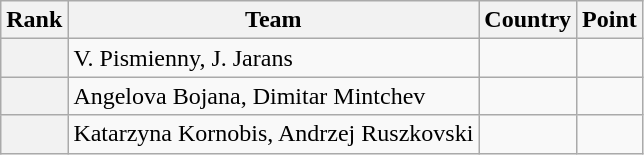<table class="wikitable sortable">
<tr>
<th>Rank</th>
<th>Team</th>
<th>Country</th>
<th>Point</th>
</tr>
<tr>
<th></th>
<td>V. Pismienny, J. Jarans</td>
<td></td>
<td></td>
</tr>
<tr>
<th></th>
<td>Angelova Bojana, Dimitar Mintchev</td>
<td></td>
<td></td>
</tr>
<tr>
<th></th>
<td>Katarzyna Kornobis, Andrzej Ruszkovski</td>
<td></td>
<td></td>
</tr>
</table>
